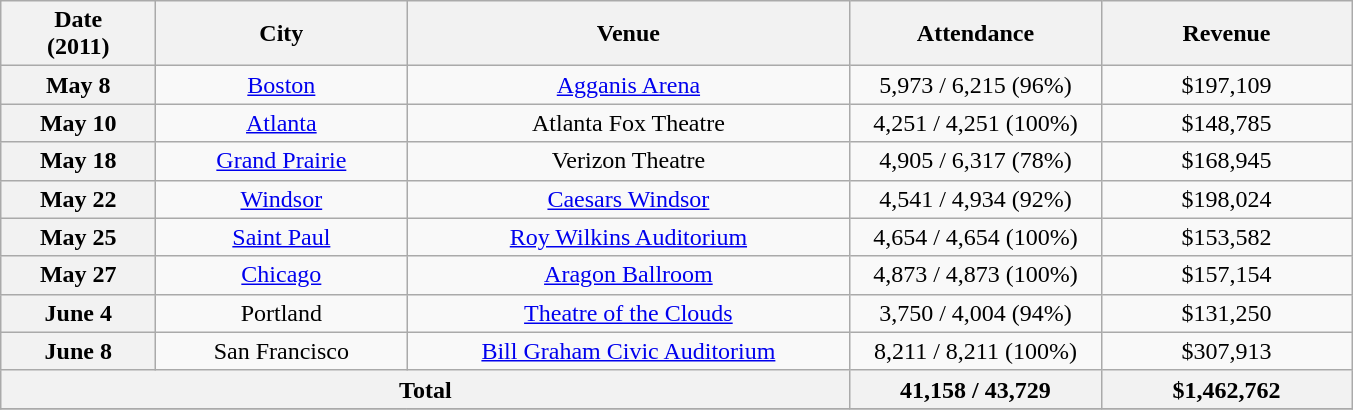<table class="wikitable plainrowheaders" style="text-align:center;">
<tr>
<th scope="col" style="width:6em;">Date<br>(2011)</th>
<th scope="col" style="width:10em;">City</th>
<th scope="col" style="width:18em;">Venue</th>
<th scope="col" style="width:10em;">Attendance</th>
<th scope="col" style="width:10em;">Revenue</th>
</tr>
<tr>
<th scope="row">May 8</th>
<td><a href='#'>Boston</a></td>
<td><a href='#'>Agganis Arena</a></td>
<td>5,973 / 6,215 (96%)</td>
<td>$197,109</td>
</tr>
<tr>
<th scope="row">May 10</th>
<td><a href='#'>Atlanta</a></td>
<td>Atlanta Fox Theatre</td>
<td>4,251 / 4,251	(100%)</td>
<td>$148,785</td>
</tr>
<tr>
<th scope="row">May 18</th>
<td><a href='#'>Grand Prairie</a></td>
<td>Verizon Theatre</td>
<td>4,905 / 6,317 (78%)</td>
<td>$168,945</td>
</tr>
<tr>
<th scope="row">May 22</th>
<td><a href='#'>Windsor</a></td>
<td><a href='#'>Caesars Windsor</a></td>
<td>4,541 / 4,934 (92%)</td>
<td>$198,024</td>
</tr>
<tr>
<th scope="row">May 25</th>
<td><a href='#'>Saint Paul</a></td>
<td><a href='#'>Roy Wilkins Auditorium</a></td>
<td>4,654 / 4,654 (100%)</td>
<td>$153,582</td>
</tr>
<tr>
<th scope="row">May 27</th>
<td><a href='#'>Chicago</a></td>
<td><a href='#'>Aragon Ballroom</a></td>
<td>4,873 / 4,873 (100%)</td>
<td>$157,154</td>
</tr>
<tr>
<th scope="row">June 4</th>
<td>Portland</td>
<td><a href='#'>Theatre of the Clouds</a></td>
<td>3,750 / 4,004 (94%)</td>
<td>$131,250</td>
</tr>
<tr>
<th scope="row">June 8</th>
<td>San Francisco</td>
<td><a href='#'>Bill Graham Civic Auditorium</a></td>
<td>8,211 / 8,211 (100%)</td>
<td>$307,913</td>
</tr>
<tr>
<th colspan="3">Total</th>
<th>41,158 / 43,729</th>
<th>$1,462,762</th>
</tr>
<tr>
</tr>
</table>
